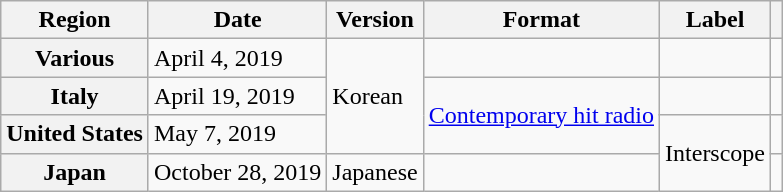<table class="wikitable plainrowheaders">
<tr>
<th scope="col">Region</th>
<th scope="col">Date</th>
<th scope="col">Version</th>
<th scope="col">Format</th>
<th scope="col">Label</th>
<th scope="col"></th>
</tr>
<tr>
<th scope="row">Various</th>
<td>April 4, 2019</td>
<td rowspan="3">Korean</td>
<td></td>
<td></td>
<td align="center"></td>
</tr>
<tr>
<th scope="row">Italy</th>
<td>April 19, 2019</td>
<td rowspan="2"><a href='#'>Contemporary hit radio</a></td>
<td></td>
<td align="center"></td>
</tr>
<tr>
<th scope="row">United States</th>
<td>May 7, 2019</td>
<td rowspan="2">Interscope</td>
<td align="center"></td>
</tr>
<tr>
<th scope="row">Japan</th>
<td>October 28, 2019</td>
<td>Japanese</td>
<td></td>
<td align="center"></td>
</tr>
</table>
